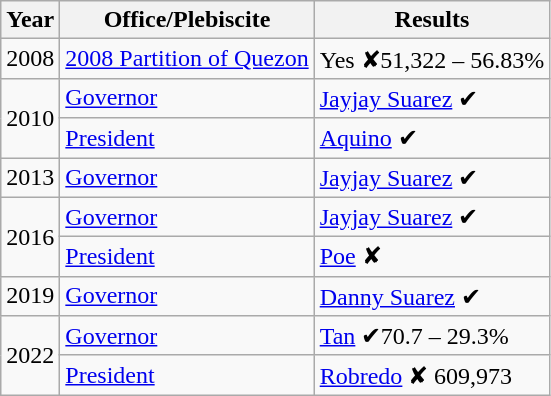<table class=wikitable>
<tr>
<th>Year</th>
<th>Office/Plebiscite</th>
<th>Results</th>
</tr>
<tr>
<td>2008</td>
<td><a href='#'>2008 Partition of Quezon</a></td>
<td>Yes ✘51,322 – 56.83%</td>
</tr>
<tr>
<td rowspan=2>2010</td>
<td><a href='#'>Governor</a></td>
<td><a href='#'>Jayjay Suarez</a> ✔</td>
</tr>
<tr>
<td><a href='#'>President</a></td>
<td><a href='#'>Aquino</a> ✔</td>
</tr>
<tr>
<td>2013</td>
<td><a href='#'>Governor</a></td>
<td><a href='#'>Jayjay Suarez</a> ✔</td>
</tr>
<tr>
<td rowspan=2>2016</td>
<td><a href='#'>Governor</a></td>
<td><a href='#'>Jayjay Suarez</a> ✔</td>
</tr>
<tr>
<td><a href='#'>President</a></td>
<td><a href='#'>Poe</a> ✘</td>
</tr>
<tr>
<td>2019</td>
<td><a href='#'>Governor</a></td>
<td><a href='#'>Danny Suarez</a> ✔</td>
</tr>
<tr>
<td rowspan=2>2022</td>
<td><a href='#'>Governor</a></td>
<td><a href='#'>Tan</a> ✔70.7 – 29.3%</td>
</tr>
<tr>
<td><a href='#'>President</a></td>
<td><a href='#'>Robredo</a> ✘ 609,973</td>
</tr>
</table>
